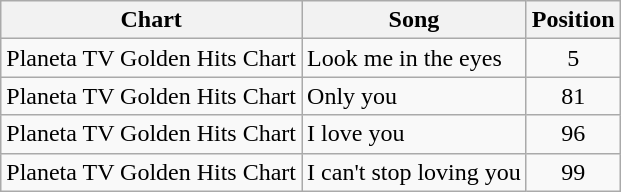<table class="wikitable">
<tr>
<th>Chart</th>
<th>Song</th>
<th>Position</th>
</tr>
<tr>
<td>Planeta TV Golden Hits Chart</td>
<td>Look me in the eyes</td>
<td style="text-align:center;">5</td>
</tr>
<tr>
<td>Planeta TV Golden Hits Chart</td>
<td>Only you</td>
<td style="text-align:center;">81</td>
</tr>
<tr>
<td>Planeta TV Golden Hits Chart</td>
<td>I love you</td>
<td style="text-align:center;">96</td>
</tr>
<tr>
<td>Planeta TV Golden Hits Chart</td>
<td>I can't stop loving you</td>
<td style="text-align:center;">99</td>
</tr>
</table>
